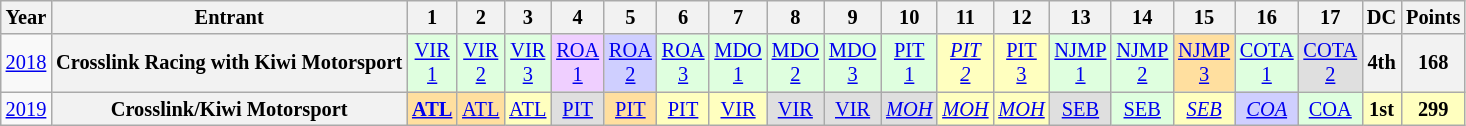<table class="wikitable" style="text-align:center; font-size:85%">
<tr>
<th>Year</th>
<th>Entrant</th>
<th>1</th>
<th>2</th>
<th>3</th>
<th>4</th>
<th>5</th>
<th>6</th>
<th>7</th>
<th>8</th>
<th>9</th>
<th>10</th>
<th>11</th>
<th>12</th>
<th>13</th>
<th>14</th>
<th>15</th>
<th>16</th>
<th>17</th>
<th>DC</th>
<th>Points</th>
</tr>
<tr>
<td><a href='#'>2018</a></td>
<th nowrap>Crosslink Racing with Kiwi Motorsport</th>
<td style="background:#DFFFDF"><a href='#'>VIR<br>1</a><br></td>
<td style="background:#DFFFDF"><a href='#'>VIR<br>2</a><br></td>
<td style="background:#DFFFDF"><a href='#'>VIR<br>3</a><br></td>
<td style="background:#EFCFFF"><a href='#'>ROA<br>1</a><br></td>
<td style="background:#CFCFFF"><a href='#'>ROA<br>2</a><br></td>
<td style="background:#DFFFDF"><a href='#'>ROA<br>3</a><br></td>
<td style="background:#DFFFDF"><a href='#'>MDO<br>1</a><br></td>
<td style="background:#DFFFDF"><a href='#'>MDO<br>2</a><br></td>
<td style="background:#DFFFDF"><a href='#'>MDO<br>3</a><br></td>
<td style="background:#DFFFDF"><a href='#'>PIT<br>1</a><br></td>
<td style="background:#FFFFBF"><em><a href='#'>PIT<br>2</a></em><br></td>
<td style="background:#FFFFBF"><a href='#'>PIT<br>3</a><br></td>
<td style="background:#DFFFDF"><a href='#'>NJMP<br>1</a><br></td>
<td style="background:#DFFFDF"><a href='#'>NJMP<br>2</a><br></td>
<td style="background:#FFDF9F"><a href='#'>NJMP<br>3</a><br></td>
<td style="background:#DFFFDF"><a href='#'>COTA<br>1</a><br></td>
<td style="background:#DFDFDF"><a href='#'>COTA<br>2</a><br></td>
<th>4th</th>
<th>168</th>
</tr>
<tr>
<td><a href='#'>2019</a></td>
<th nowrap>Crosslink/Kiwi Motorsport</th>
<td style="background:#FFDF9F"><strong><a href='#'>ATL</a></strong><br></td>
<td style="background:#FFDF9F"><a href='#'>ATL</a><br></td>
<td style="background:#FFFFBF"><a href='#'>ATL</a><br></td>
<td style="background:#DFDFDF"><a href='#'>PIT</a><br></td>
<td style="background:#FFDF9F"><a href='#'>PIT</a><br></td>
<td style="background:#FFFFBF"><a href='#'>PIT</a><br></td>
<td style="background:#FFFFBF"><a href='#'>VIR</a><br></td>
<td style="background:#DFDFDF"><a href='#'>VIR</a><br></td>
<td style="background:#DFDFDF"><a href='#'>VIR</a><br></td>
<td style="background:#DFDFDF"><em><a href='#'>MOH</a></em><br></td>
<td style="background:#FFFFBF"><em><a href='#'>MOH</a></em><br></td>
<td style="background:#FFFFBF"><em><a href='#'>MOH</a></em><br></td>
<td style="background:#DFDFDF;"><a href='#'>SEB</a><br></td>
<td style="background:#DFFFDF;"><a href='#'>SEB</a><br></td>
<td style="background:#FFFFBF;"><em><a href='#'>SEB</a></em><br></td>
<td style="background:#CFCFFF;"><em><a href='#'>COA</a></em><br></td>
<td style="background:#DFFFDF;"><a href='#'>COA</a><br></td>
<th style="background:#FFFFBF;">1st</th>
<th style="background:#FFFFBF;">299</th>
</tr>
</table>
